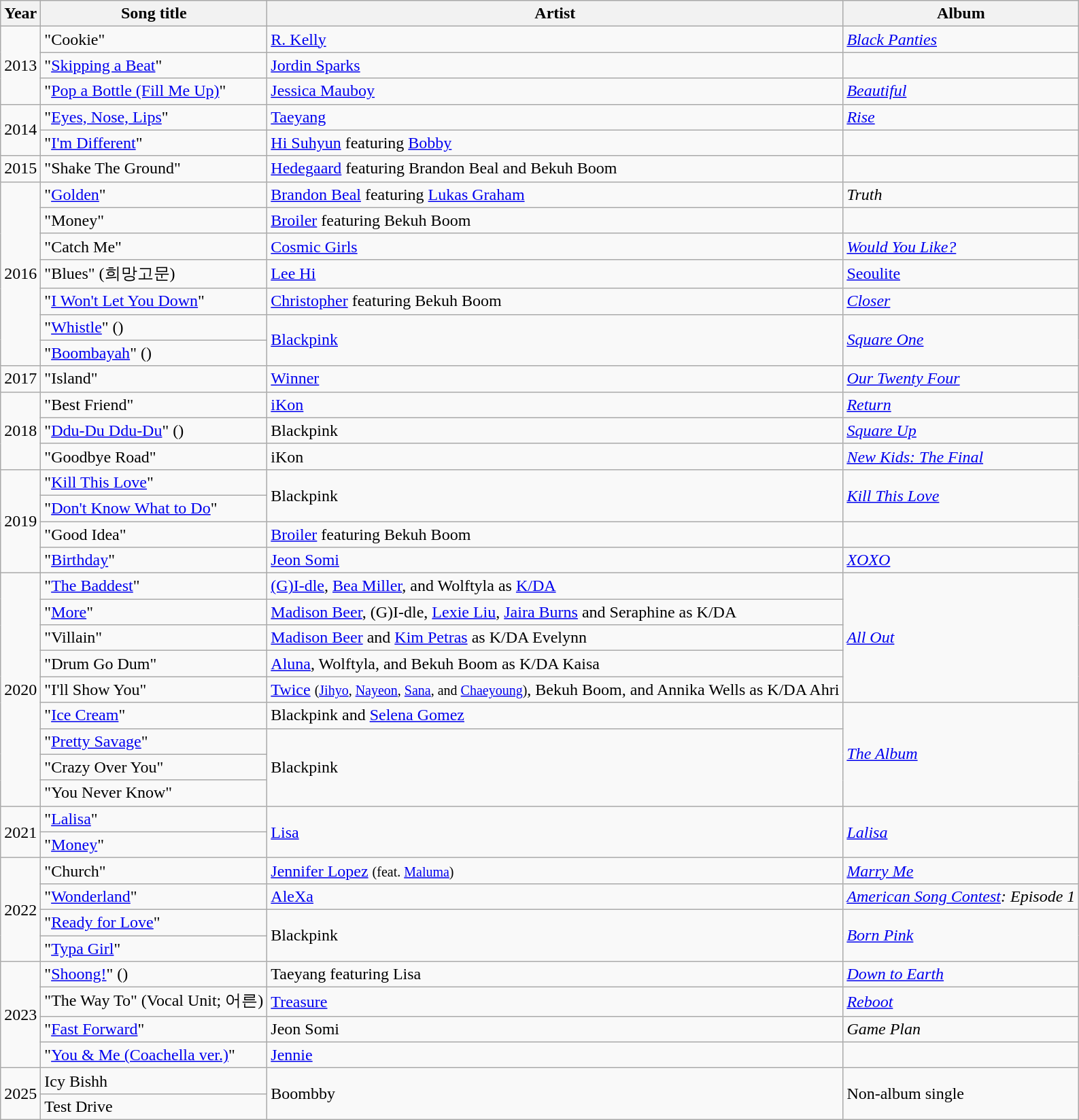<table class="wikitable">
<tr>
<th>Year</th>
<th>Song title</th>
<th>Artist</th>
<th>Album</th>
</tr>
<tr>
<td rowspan="3">2013</td>
<td>"Cookie"</td>
<td><a href='#'>R. Kelly</a></td>
<td><em><a href='#'>Black Panties</a></em></td>
</tr>
<tr>
<td>"<a href='#'>Skipping a Beat</a>"</td>
<td><a href='#'>Jordin Sparks</a></td>
<td></td>
</tr>
<tr>
<td>"<a href='#'>Pop a Bottle (Fill Me Up)</a>"</td>
<td><a href='#'>Jessica Mauboy</a></td>
<td><em><a href='#'>Beautiful</a></em></td>
</tr>
<tr>
<td rowspan="2">2014</td>
<td>"<a href='#'>Eyes, Nose, Lips</a>"</td>
<td><a href='#'>Taeyang</a></td>
<td><em><a href='#'>Rise</a></em></td>
</tr>
<tr>
<td>"<a href='#'>I'm Different</a>"</td>
<td><a href='#'>Hi Suhyun</a> featuring <a href='#'>Bobby</a></td>
<td></td>
</tr>
<tr>
<td>2015</td>
<td>"Shake The Ground"</td>
<td><a href='#'>Hedegaard</a> featuring Brandon Beal and Bekuh Boom</td>
<td></td>
</tr>
<tr>
<td rowspan="7">2016</td>
<td>"<a href='#'>Golden</a>"</td>
<td><a href='#'>Brandon Beal</a> featuring <a href='#'>Lukas Graham</a></td>
<td><em>Truth</em></td>
</tr>
<tr>
<td>"Money"</td>
<td><a href='#'>Broiler</a> featuring Bekuh Boom</td>
<td></td>
</tr>
<tr>
<td>"Catch Me"</td>
<td><a href='#'>Cosmic Girls</a></td>
<td><em><a href='#'>Would You Like?</a></em></td>
</tr>
<tr>
<td>"Blues" (희망고문)</td>
<td><a href='#'>Lee Hi</a></td>
<td><a href='#'>Seoulite</a></td>
</tr>
<tr>
<td>"<a href='#'>I Won't Let You Down</a>"</td>
<td><a href='#'>Christopher</a> featuring Bekuh Boom</td>
<td><em><a href='#'>Closer</a></em></td>
</tr>
<tr>
<td>"<a href='#'>Whistle</a>" ()</td>
<td rowspan="2"><a href='#'>Blackpink</a></td>
<td rowspan="2"><em><a href='#'>Square One</a></em></td>
</tr>
<tr>
<td>"<a href='#'>Boombayah</a>" ()</td>
</tr>
<tr>
<td rowspan="1">2017</td>
<td>"Island"</td>
<td><a href='#'>Winner</a></td>
<td><em><a href='#'>Our Twenty Four</a></em></td>
</tr>
<tr>
<td rowspan="3">2018</td>
<td>"Best Friend"</td>
<td><a href='#'>iKon</a></td>
<td><em><a href='#'>Return</a></em></td>
</tr>
<tr>
<td>"<a href='#'>Ddu-Du Ddu-Du</a>" ()</td>
<td>Blackpink</td>
<td><em><a href='#'>Square Up</a></em></td>
</tr>
<tr>
<td>"Goodbye Road"</td>
<td>iKon</td>
<td><em><a href='#'>New Kids: The Final</a></em></td>
</tr>
<tr>
<td rowspan="4">2019</td>
<td>"<a href='#'>Kill This Love</a>"</td>
<td rowspan="2">Blackpink</td>
<td rowspan="2"><em><a href='#'>Kill This Love</a></em></td>
</tr>
<tr>
<td>"<a href='#'>Don't Know What to Do</a>"</td>
</tr>
<tr>
<td>"Good Idea"</td>
<td><a href='#'>Broiler</a> featuring Bekuh Boom</td>
<td></td>
</tr>
<tr>
<td>"<a href='#'>Birthday</a>"</td>
<td><a href='#'>Jeon Somi</a></td>
<td><em><a href='#'>XOXO</a></em></td>
</tr>
<tr>
<td rowspan="9">2020</td>
<td>"<a href='#'>The Baddest</a>"</td>
<td><a href='#'>(G)I-dle</a>, <a href='#'>Bea Miller</a>, and Wolftyla as <a href='#'>K/DA</a></td>
<td rowspan="5"><em><a href='#'>All Out</a></em></td>
</tr>
<tr>
<td>"<a href='#'>More</a>"</td>
<td><a href='#'>Madison Beer</a>, (G)I-dle, <a href='#'>Lexie Liu</a>, <a href='#'>Jaira Burns</a> and Seraphine as K/DA</td>
</tr>
<tr>
<td>"Villain"</td>
<td><a href='#'>Madison Beer</a> and <a href='#'>Kim Petras</a> as K/DA Evelynn</td>
</tr>
<tr>
<td>"Drum Go Dum"</td>
<td><a href='#'>Aluna</a>, Wolftyla, and Bekuh Boom as K/DA Kaisa</td>
</tr>
<tr>
<td>"I'll Show You"</td>
<td><a href='#'>Twice</a> <small>(<a href='#'>Jihyo</a>, <a href='#'>Nayeon</a>, <a href='#'>Sana</a>, and <a href='#'>Chaeyoung</a>)</small>, Bekuh Boom, and Annika Wells as K/DA Ahri</td>
</tr>
<tr>
<td>"<a href='#'>Ice Cream</a>"</td>
<td>Blackpink and <a href='#'>Selena Gomez</a></td>
<td rowspan="4"><em><a href='#'>The Album</a></em></td>
</tr>
<tr>
<td>"<a href='#'>Pretty Savage</a>"</td>
<td rowspan="3">Blackpink</td>
</tr>
<tr>
<td>"Crazy Over You"</td>
</tr>
<tr>
<td>"You Never Know"</td>
</tr>
<tr>
<td rowspan="2">2021</td>
<td>"<a href='#'>Lalisa</a>"</td>
<td rowspan="2"><a href='#'>Lisa</a></td>
<td rowspan="2"><em><a href='#'>Lalisa</a></em></td>
</tr>
<tr>
<td>"<a href='#'>Money</a>"</td>
</tr>
<tr>
<td rowspan="4">2022</td>
<td>"Church"</td>
<td><a href='#'>Jennifer Lopez</a> <small>(feat. <a href='#'>Maluma</a>)</small></td>
<td><em><a href='#'>Marry Me</a></em></td>
</tr>
<tr>
<td>"<a href='#'>Wonderland</a>"</td>
<td><a href='#'>AleXa</a></td>
<td><em><a href='#'>American Song Contest</a>: Episode 1</em></td>
</tr>
<tr>
<td>"<a href='#'>Ready for Love</a>"</td>
<td rowspan="2">Blackpink</td>
<td rowspan="2"><em><a href='#'>Born Pink</a></em></td>
</tr>
<tr>
<td>"<a href='#'>Typa Girl</a>"</td>
</tr>
<tr>
<td rowspan="4">2023</td>
<td>"<a href='#'>Shoong!</a>" ()</td>
<td>Taeyang featuring Lisa</td>
<td><em><a href='#'>Down to Earth</a></em></td>
</tr>
<tr>
<td>"The Way To" (Vocal Unit; 어른)</td>
<td><a href='#'>Treasure</a></td>
<td><em><a href='#'>Reboot</a></em></td>
</tr>
<tr>
<td>"<a href='#'>Fast Forward</a>"</td>
<td>Jeon Somi</td>
<td><em>Game Plan</em></td>
</tr>
<tr>
<td>"<a href='#'>You & Me (Coachella ver.)</a>"</td>
<td><a href='#'>Jennie</a></td>
<td></td>
</tr>
<tr>
<td rowspan="2">2025</td>
<td>Icy Bishh</td>
<td rowspan="2">Boombby</td>
<td rowspan="2">Non-album single</td>
</tr>
<tr>
<td>Test Drive</td>
</tr>
</table>
